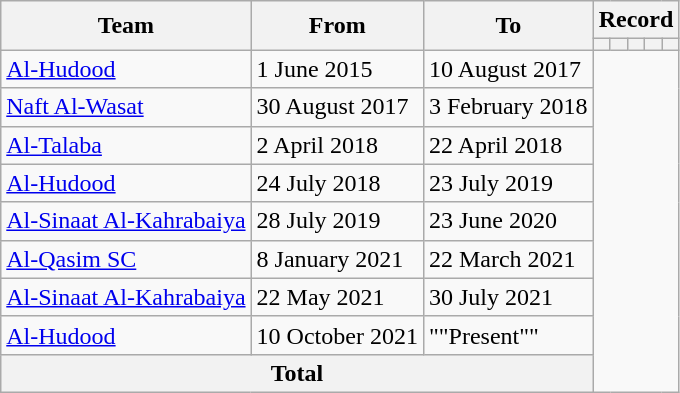<table class=wikitable style=text-align:center>
<tr>
<th rowspan=2>Team</th>
<th rowspan=2>From</th>
<th rowspan=2>To</th>
<th colspan=5>Record</th>
</tr>
<tr>
<th></th>
<th></th>
<th></th>
<th></th>
<th></th>
</tr>
<tr>
<td align=left><a href='#'>Al-Hudood</a></td>
<td align=left>1 June 2015</td>
<td align=left>10 August 2017<br></td>
</tr>
<tr>
<td align=left><a href='#'>Naft Al-Wasat</a></td>
<td align=left>30 August 2017</td>
<td align=left>3 February 2018<br></td>
</tr>
<tr>
<td align=left><a href='#'>Al-Talaba</a></td>
<td align=left>2 April 2018</td>
<td align=left>22 April 2018<br></td>
</tr>
<tr>
<td align=left><a href='#'>Al-Hudood</a></td>
<td align=left>24 July 2018</td>
<td align=left>23 July 2019<br></td>
</tr>
<tr>
<td align=left><a href='#'>Al-Sinaat Al-Kahrabaiya</a></td>
<td align=left>28 July 2019</td>
<td align=left>23 June 2020<br></td>
</tr>
<tr>
<td align=left><a href='#'>Al-Qasim SC</a></td>
<td align=left>8 January 2021</td>
<td align=left>22 March 2021<br></td>
</tr>
<tr>
<td align=left><a href='#'>Al-Sinaat Al-Kahrabaiya</a></td>
<td align=left>22 May 2021</td>
<td align=left>30 July 2021<br></td>
</tr>
<tr>
<td align=left><a href='#'>Al-Hudood</a></td>
<td align=left>10 October 2021</td>
<td align=left>""Present""<br></td>
</tr>
<tr>
<th colspan=3>Total<br></th>
</tr>
</table>
